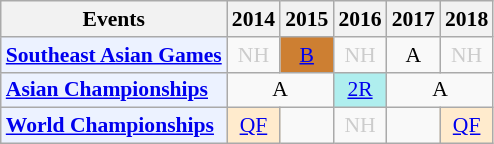<table class="wikitable" style="font-size: 90%; text-align:center">
<tr>
<th>Events</th>
<th>2014</th>
<th>2015</th>
<th>2016</th>
<th>2017</th>
<th>2018</th>
</tr>
<tr>
<td bgcolor="#ECF2FF"; align="left"><strong><a href='#'>Southeast Asian Games</a></strong></td>
<td style=color:#ccc>NH</td>
<td bgcolor=CD7F32><a href='#'>B</a></td>
<td style=color:#ccc>NH</td>
<td>A</td>
<td style=color:#ccc>NH</td>
</tr>
<tr>
<td bgcolor="#ECF2FF"; align="left"><strong><a href='#'>Asian Championships</a></strong></td>
<td colspan="2">A</td>
<td bgcolor=AFEEEE><a href='#'>2R</a></td>
<td colspan="2">A</td>
</tr>
<tr>
<td bgcolor="#ECF2FF"; align="left"><strong><a href='#'>World Championships</a></strong></td>
<td bgcolor=FFEBCD><a href='#'>QF</a></td>
<td></td>
<td style=color:#ccc>NH</td>
<td></td>
<td bgcolor=FFEBCD><a href='#'>QF</a></td>
</tr>
</table>
